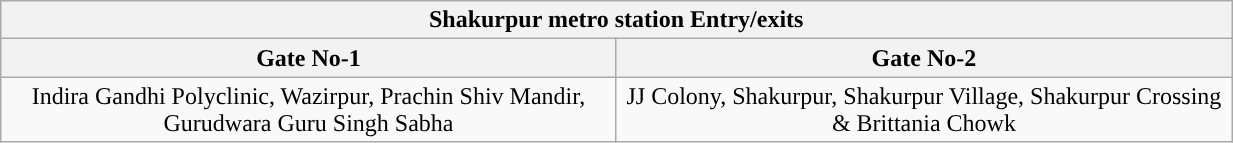<table class="wikitable" style="text-align: center;" width="65%">
<tr>
<th align="center" colspan="5" style="background:#"><span>Shakurpur metro station Entry/exits</span></th>
</tr>
<tr>
<th style="width:15%;">Gate No-1 </th>
<th style="width:15%;">Gate No-2</th>
</tr>
<tr>
<td>Indira Gandhi Polyclinic, Wazirpur, Prachin Shiv Mandir, Gurudwara Guru Singh Sabha</td>
<td>JJ Colony, Shakurpur, Shakurpur Village, Shakurpur Crossing & Brittania Chowk</td>
</tr>
</table>
